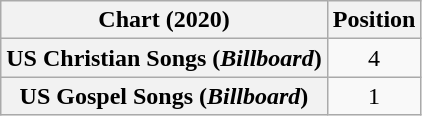<table class="wikitable plainrowheaders" style="text-align:center">
<tr>
<th scope="col">Chart (2020)</th>
<th scope="col">Position</th>
</tr>
<tr>
<th scope="row">US Christian Songs (<em>Billboard</em>)</th>
<td>4</td>
</tr>
<tr>
<th scope="row">US Gospel Songs (<em>Billboard</em>)</th>
<td>1</td>
</tr>
</table>
